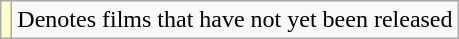<table class="wikitable">
<tr>
<td style="background:#ffc;"></td>
<td>Denotes films that have not yet been released</td>
</tr>
</table>
